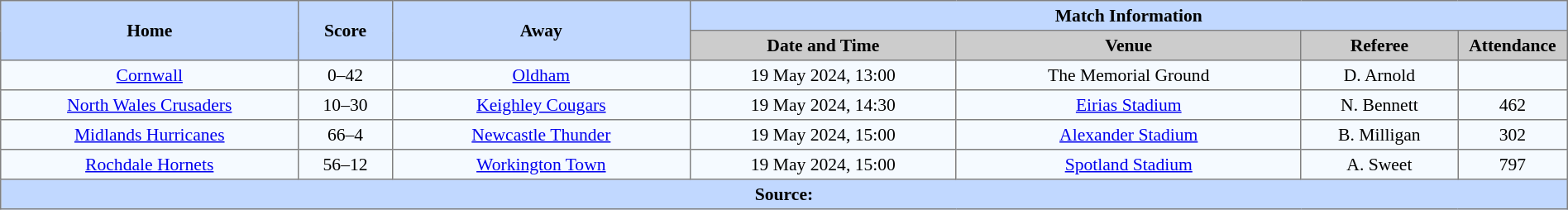<table border=1 style="border-collapse:collapse; font-size:90%; text-align:center;" cellpadding=3 cellspacing=0 width=100%>
<tr bgcolor=#C1D8FF>
<th scope="col" rowspan=2 width=19%>Home</th>
<th scope="col" rowspan=2 width=6%>Score</th>
<th scope="col" rowspan=2 width=19%>Away</th>
<th colspan=6>Match Information</th>
</tr>
<tr bgcolor=#CCCCCC>
<th scope="col" width=17%>Date and Time</th>
<th scope="col" width=22%>Venue</th>
<th scope="col" width=10%>Referee</th>
<th scope="col" width=7%>Attendance</th>
</tr>
<tr bgcolor=#F5FAFF>
<td> <a href='#'>Cornwall</a></td>
<td>0–42</td>
<td> <a href='#'>Oldham</a></td>
<td>19 May 2024, 13:00</td>
<td>The Memorial Ground</td>
<td>D. Arnold</td>
<td></td>
</tr>
<tr bgcolor=#F5FAFF>
<td>  <a href='#'>North Wales Crusaders</a></td>
<td>10–30</td>
<td> <a href='#'>Keighley Cougars</a></td>
<td>19 May 2024, 14:30</td>
<td><a href='#'>Eirias Stadium</a></td>
<td>N. Bennett</td>
<td>462</td>
</tr>
<tr bgcolor=#F5FAFF>
<td> <a href='#'>Midlands Hurricanes</a></td>
<td>66–4</td>
<td> <a href='#'>Newcastle Thunder</a></td>
<td>19 May 2024, 15:00</td>
<td><a href='#'>Alexander Stadium</a></td>
<td>B. Milligan</td>
<td>302</td>
</tr>
<tr bgcolor=#F5FAFF>
<td> <a href='#'>Rochdale Hornets</a></td>
<td>56–12</td>
<td> <a href='#'>Workington Town</a></td>
<td>19 May 2024, 15:00</td>
<td><a href='#'>Spotland Stadium</a></td>
<td>A. Sweet</td>
<td>797</td>
</tr>
<tr style="background:#c1d8ff;">
<th colspan=7>Source:</th>
</tr>
</table>
